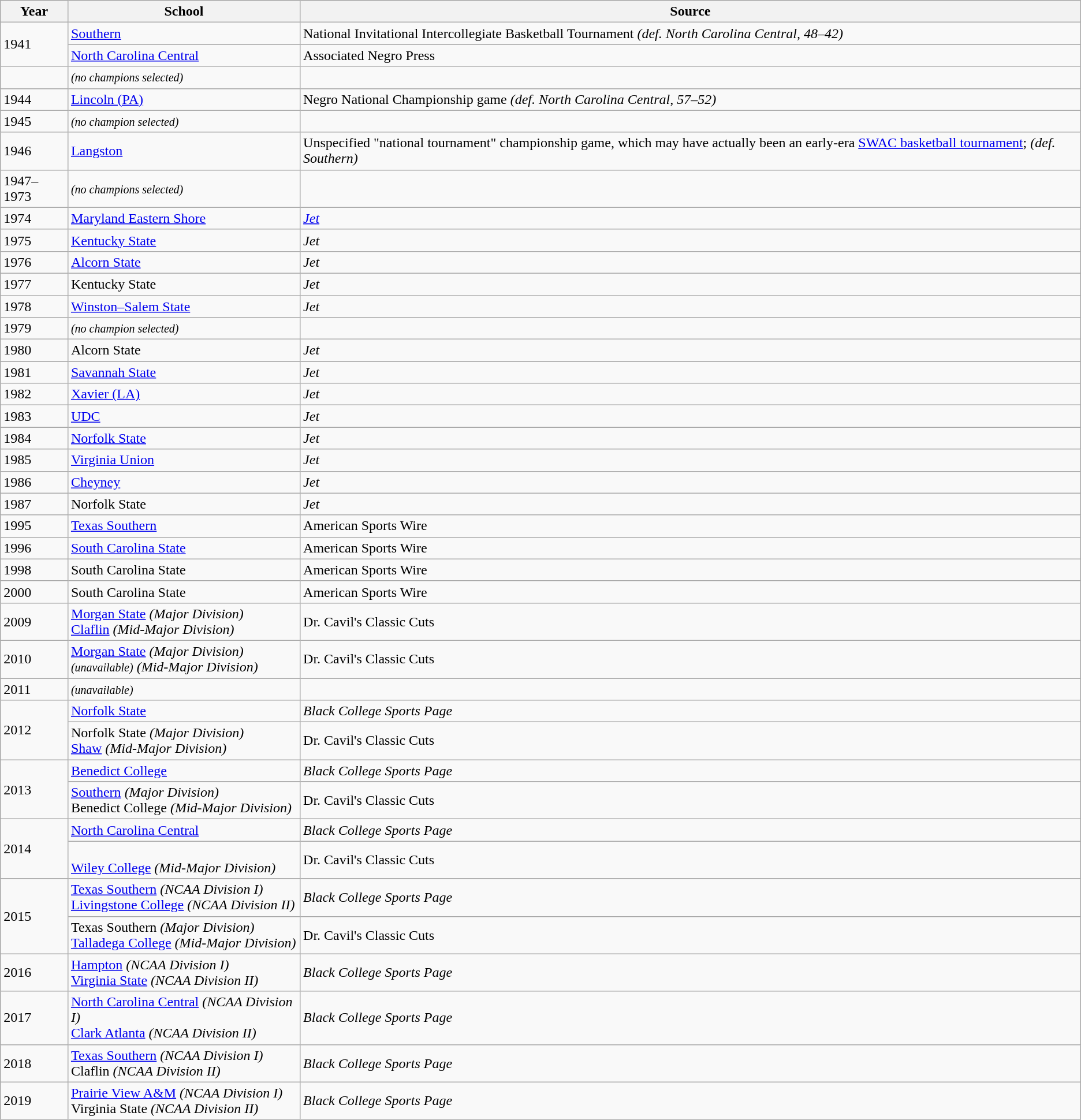<table class="wikitable">
<tr>
<th>Year</th>
<th>School</th>
<th>Source</th>
</tr>
<tr>
<td rowspan="2">1941</td>
<td><a href='#'>Southern</a></td>
<td>National Invitational Intercollegiate Basketball Tournament <em>(def. North Carolina Central, 48–42)</em></td>
</tr>
<tr>
<td><a href='#'>North Carolina Central</a></td>
<td>Associated Negro Press</td>
</tr>
<tr>
<td></td>
<td><em><small>(no champions selected)</small></em></td>
<td></td>
</tr>
<tr>
<td>1944</td>
<td><a href='#'>Lincoln (PA)</a></td>
<td>Negro National Championship game <em>(def. North Carolina Central, 57–52)</em></td>
</tr>
<tr>
<td>1945</td>
<td><em><small>(no champion selected)</small></em></td>
<td></td>
</tr>
<tr>
<td>1946</td>
<td><a href='#'>Langston</a></td>
<td>Unspecified "national tournament" championship game, which may have actually been an early-era <a href='#'>SWAC basketball tournament</a>; <em>(def. Southern)</em></td>
</tr>
<tr>
<td>1947–1973</td>
<td><em><small>(no champions selected)</small></em></td>
<td></td>
</tr>
<tr>
<td>1974</td>
<td><a href='#'>Maryland Eastern Shore</a></td>
<td><em><a href='#'>Jet</a></em></td>
</tr>
<tr>
<td>1975</td>
<td><a href='#'>Kentucky State</a></td>
<td><em>Jet</em></td>
</tr>
<tr>
<td>1976</td>
<td><a href='#'>Alcorn State</a></td>
<td><em>Jet</em></td>
</tr>
<tr>
<td>1977</td>
<td>Kentucky State</td>
<td><em>Jet</em></td>
</tr>
<tr>
<td>1978</td>
<td><a href='#'>Winston–Salem State</a></td>
<td><em>Jet</em></td>
</tr>
<tr>
<td>1979</td>
<td><em><small>(no champion selected)</small></em></td>
<td></td>
</tr>
<tr>
<td>1980</td>
<td>Alcorn State</td>
<td><em>Jet</em></td>
</tr>
<tr>
<td>1981</td>
<td><a href='#'>Savannah State</a></td>
<td><em>Jet</em></td>
</tr>
<tr>
<td>1982</td>
<td><a href='#'>Xavier (LA)</a></td>
<td><em>Jet</em></td>
</tr>
<tr>
<td>1983</td>
<td><a href='#'>UDC</a></td>
<td><em>Jet</em></td>
</tr>
<tr>
<td>1984</td>
<td><a href='#'>Norfolk State</a></td>
<td><em>Jet</em></td>
</tr>
<tr>
<td>1985</td>
<td><a href='#'>Virginia Union</a></td>
<td><em>Jet</em></td>
</tr>
<tr>
<td>1986</td>
<td><a href='#'>Cheyney</a></td>
<td><em>Jet</em></td>
</tr>
<tr>
<td>1987</td>
<td>Norfolk State</td>
<td><em>Jet</em></td>
</tr>
<tr>
<td>1995</td>
<td><a href='#'>Texas Southern</a></td>
<td>American Sports Wire</td>
</tr>
<tr>
<td>1996</td>
<td><a href='#'>South Carolina State</a></td>
<td>American Sports Wire</td>
</tr>
<tr>
<td>1998</td>
<td>South Carolina State</td>
<td>American Sports Wire</td>
</tr>
<tr>
<td>2000</td>
<td>South Carolina State</td>
<td>American Sports Wire</td>
</tr>
<tr>
<td>2009</td>
<td><a href='#'>Morgan State</a> <em>(Major Division)</em><br><a href='#'>Claflin</a> <em>(Mid-Major Division)</em></td>
<td>Dr. Cavil's Classic Cuts</td>
</tr>
<tr>
<td>2010</td>
<td><a href='#'>Morgan State</a> <em>(Major Division)</em><br><em><small>(unavailable)</small></em> <em>(Mid-Major Division)</em></td>
<td>Dr. Cavil's Classic Cuts</td>
</tr>
<tr>
<td>2011</td>
<td><em><small>(unavailable)</small></em></td>
<td></td>
</tr>
<tr>
<td rowspan="2">2012</td>
<td><a href='#'>Norfolk State</a></td>
<td><em>Black College Sports Page</em></td>
</tr>
<tr>
<td>Norfolk State <em>(Major Division)</em><br><a href='#'>Shaw</a> <em>(Mid-Major Division)</em></td>
<td>Dr. Cavil's Classic Cuts</td>
</tr>
<tr>
<td rowspan="2">2013</td>
<td><a href='#'>Benedict College</a></td>
<td><em>Black College Sports Page</em></td>
</tr>
<tr>
<td><a href='#'>Southern</a> <em>(Major Division)</em><br>Benedict College <em>(Mid-Major Division)</em></td>
<td>Dr. Cavil's Classic Cuts</td>
</tr>
<tr>
<td rowspan="2">2014</td>
<td><a href='#'>North Carolina Central</a></td>
<td><em>Black College Sports Page</em></td>
</tr>
<tr>
<td><br><a href='#'>Wiley College</a> <em>(Mid-Major Division)</em></td>
<td>Dr. Cavil's Classic Cuts</td>
</tr>
<tr>
<td rowspan="2">2015</td>
<td><a href='#'>Texas Southern</a> <em>(NCAA Division I)</em><br><a href='#'>Livingstone College</a> <em>(NCAA Division II)</em></td>
<td><em>Black College Sports Page</em></td>
</tr>
<tr>
<td>Texas Southern <em>(Major Division)</em><br><a href='#'>Talladega College</a> <em>(Mid-Major Division)</em></td>
<td>Dr. Cavil's Classic Cuts</td>
</tr>
<tr>
<td>2016</td>
<td><a href='#'>Hampton</a> <em>(NCAA Division I)</em><br><a href='#'>Virginia State</a> <em>(NCAA Division II)</em></td>
<td><em>Black College Sports Page</em></td>
</tr>
<tr>
<td>2017</td>
<td><a href='#'>North Carolina Central</a> <em>(NCAA Division I)</em><br><a href='#'>Clark Atlanta</a> <em>(NCAA Division II)</em></td>
<td><em>Black College Sports Page</em></td>
</tr>
<tr>
<td>2018</td>
<td><a href='#'>Texas Southern</a> <em>(NCAA Division I)</em><br>Claflin <em>(NCAA Division II)</em></td>
<td><em>Black College Sports Page</em></td>
</tr>
<tr>
<td>2019</td>
<td><a href='#'>Prairie View A&M</a> <em>(NCAA Division I)</em><br>Virginia State <em>(NCAA Division II)</em></td>
<td><em>Black College Sports Page</em></td>
</tr>
</table>
